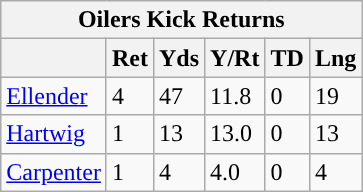<table class="wikitable">
<tr>
<th colspan="6">Oilers Kick Returns</th>
</tr>
<tr>
<th></th>
<th>Ret</th>
<th>Yds</th>
<th>Y/Rt</th>
<th>TD</th>
<th>Lng</th>
</tr>
<tr>
<td><a href='#'>Ellender</a></td>
<td>4</td>
<td>47</td>
<td>11.8</td>
<td>0</td>
<td>19</td>
</tr>
<tr>
<td><a href='#'>Hartwig</a></td>
<td>1</td>
<td>13</td>
<td>13.0</td>
<td>0</td>
<td>13</td>
</tr>
<tr>
<td><a href='#'>Carpenter</a></td>
<td>1</td>
<td>4</td>
<td>4.0</td>
<td>0</td>
<td>4</td>
</tr>
</table>
